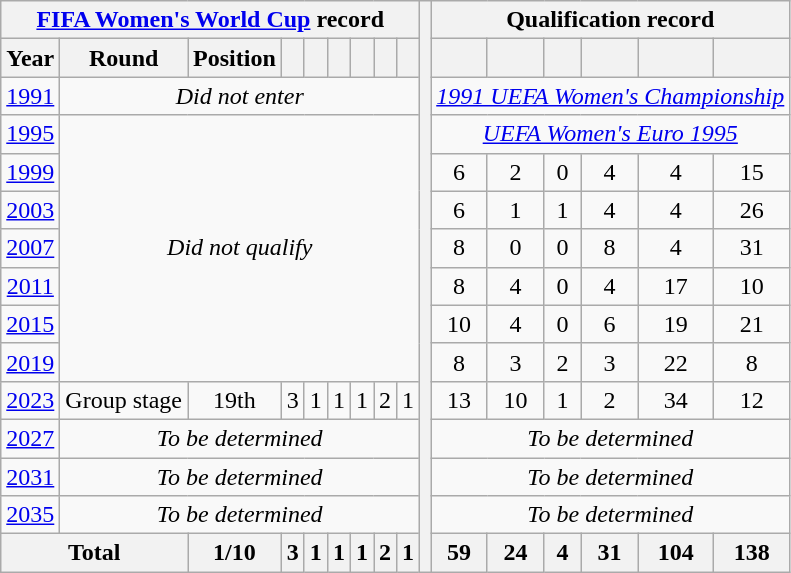<table class="wikitable" style="text-align: center;">
<tr>
<th colspan=9><a href='#'>FIFA Women's World Cup</a> record</th>
<th rowspan="15"></th>
<th colspan=6>Qualification record</th>
</tr>
<tr>
<th>Year</th>
<th>Round</th>
<th>Position</th>
<th></th>
<th></th>
<th></th>
<th></th>
<th></th>
<th></th>
<th></th>
<th></th>
<th></th>
<th></th>
<th></th>
<th></th>
</tr>
<tr>
<td> <a href='#'>1991</a></td>
<td colspan=8><em>Did not enter</em></td>
<td colspan=6><em><a href='#'>1991 UEFA Women's Championship</a></em></td>
</tr>
<tr>
<td> <a href='#'>1995</a></td>
<td rowspan=7 colspan=8><em>Did not qualify</em></td>
<td colspan=6><em><a href='#'>UEFA Women's Euro 1995</a></em></td>
</tr>
<tr>
<td> <a href='#'>1999</a></td>
<td>6</td>
<td>2</td>
<td>0</td>
<td>4</td>
<td>4</td>
<td>15</td>
</tr>
<tr>
<td> <a href='#'>2003</a></td>
<td>6</td>
<td>1</td>
<td>1</td>
<td>4</td>
<td>4</td>
<td>26</td>
</tr>
<tr>
<td> <a href='#'>2007</a></td>
<td>8</td>
<td>0</td>
<td>0</td>
<td>8</td>
<td>4</td>
<td>31</td>
</tr>
<tr>
<td> <a href='#'>2011</a></td>
<td>8</td>
<td>4</td>
<td>0</td>
<td>4</td>
<td>17</td>
<td>10</td>
</tr>
<tr>
<td> <a href='#'>2015</a></td>
<td>10</td>
<td>4</td>
<td>0</td>
<td>6</td>
<td>19</td>
<td>21</td>
</tr>
<tr>
<td> <a href='#'>2019</a></td>
<td>8</td>
<td>3</td>
<td>2</td>
<td>3</td>
<td>22</td>
<td>8</td>
</tr>
<tr>
<td> <a href='#'>2023</a></td>
<td>Group stage</td>
<td>19th</td>
<td>3</td>
<td>1</td>
<td>1</td>
<td>1</td>
<td>2</td>
<td>1</td>
<td>13</td>
<td>10</td>
<td>1</td>
<td>2</td>
<td>34</td>
<td>12</td>
</tr>
<tr>
<td> <a href='#'>2027</a></td>
<td colspan=8><em>To be determined</em></td>
<td colspan=6><em>To be determined</em></td>
</tr>
<tr>
<td> <a href='#'>2031</a></td>
<td colspan=8><em>To be determined</em></td>
<td colspan=6><em>To be determined</em></td>
</tr>
<tr>
<td> <a href='#'>2035</a></td>
<td colspan=8><em>To be determined</em></td>
<td colspan=6><em>To be determined</em></td>
</tr>
<tr>
<th colspan=2>Total</th>
<th>1/10</th>
<th>3</th>
<th>1</th>
<th>1</th>
<th>1</th>
<th>2</th>
<th>1</th>
<th>59</th>
<th>24</th>
<th>4</th>
<th>31</th>
<th>104</th>
<th>138</th>
</tr>
</table>
